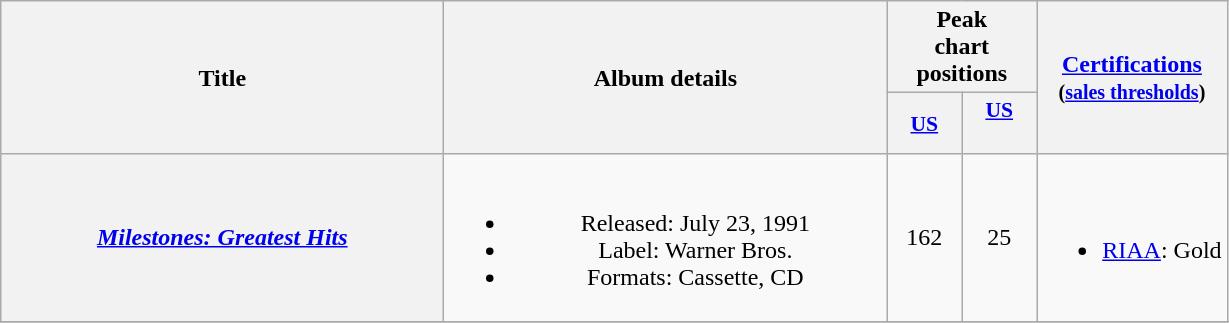<table class="wikitable plainrowheaders" style="text-align:center;">
<tr>
<th scope="col" rowspan="2" style="width:18em;">Title</th>
<th scope="col" rowspan="2" style="width:18em;">Album details</th>
<th scope="col" colspan="2">Peak<br>chart positions</th>
<th scope="col" rowspan="2"><a href='#'>Certifications</a><br><small>(<a href='#'>sales thresholds</a>)</small></th>
</tr>
<tr>
<th scope="col" style="width:3em;font-size:90%;"><a href='#'>US</a><br></th>
<th scope="col" style="width:3em;font-size:90%;"><a href='#'>US<br></a><br></th>
</tr>
<tr>
<th scope="row"><em><a href='#'>Milestones: Greatest Hits</a></em></th>
<td><br><ul><li>Released: July 23, 1991</li><li>Label: Warner Bros.</li><li>Formats: Cassette, CD</li></ul></td>
<td>162</td>
<td>25</td>
<td><br><ul><li><a href='#'>RIAA</a>: Gold</li></ul></td>
</tr>
<tr>
</tr>
</table>
